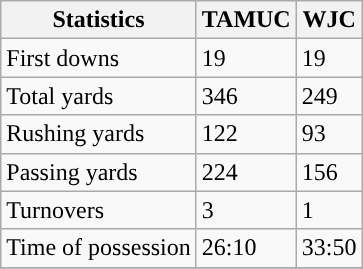<table class="wikitable" style="float: left;">
<tr>
<th>Statistics</th>
<th>TAMUC</th>
<th>WJC</th>
</tr>
<tr>
<td>First downs</td>
<td>19</td>
<td>19</td>
</tr>
<tr>
<td>Total yards</td>
<td>346</td>
<td>249</td>
</tr>
<tr>
<td>Rushing yards</td>
<td>122</td>
<td>93</td>
</tr>
<tr>
<td>Passing yards</td>
<td>224</td>
<td>156</td>
</tr>
<tr>
<td>Turnovers</td>
<td>3</td>
<td>1</td>
</tr>
<tr>
<td>Time of possession</td>
<td>26:10</td>
<td>33:50</td>
</tr>
<tr>
</tr>
</table>
